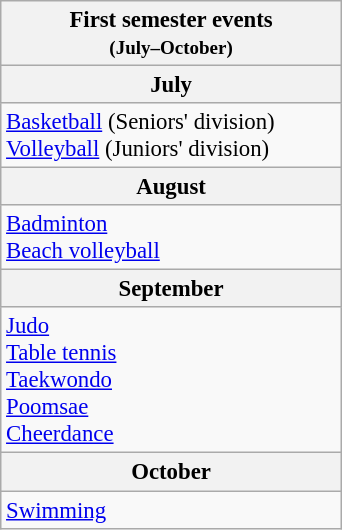<table class="wikitable" style="text-align: left ; font-size:95%;">
<tr>
<th width="220px">First semester events<br><small>(July–October)</small></th>
</tr>
<tr>
<th>July</th>
</tr>
<tr>
<td> <a href='#'>Basketball</a> (Seniors' division)<br> <a href='#'>Volleyball</a> (Juniors' division)</td>
</tr>
<tr>
<th>August</th>
</tr>
<tr>
<td> <a href='#'>Badminton</a><br> <a href='#'>Beach volleyball</a></td>
</tr>
<tr>
<th>September</th>
</tr>
<tr>
<td> <a href='#'>Judo</a><br> <a href='#'>Table tennis</a><br>   <a href='#'>Taekwondo</a><br> <a href='#'>Poomsae</a><br>  <a href='#'>Cheerdance</a></td>
</tr>
<tr>
<th>October</th>
</tr>
<tr>
<td> <a href='#'>Swimming</a></td>
</tr>
</table>
